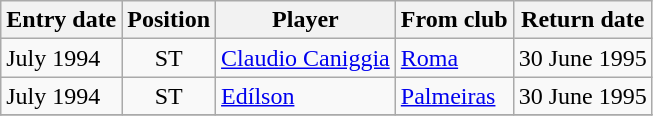<table class="wikitable">
<tr>
<th>Entry date</th>
<th>Position</th>
<th>Player</th>
<th>From club</th>
<th>Return date</th>
</tr>
<tr>
<td>July 1994</td>
<td style="text-align:center;">ST</td>
<td style="text-align:left;"><a href='#'>Claudio Caniggia</a></td>
<td style="text-align:left;"><a href='#'>Roma</a></td>
<td>30 June 1995</td>
</tr>
<tr>
<td>July 1994</td>
<td style="text-align:center;">ST</td>
<td style="text-align:left;"><a href='#'>Edílson</a></td>
<td style="text-align:left;"><a href='#'>Palmeiras</a></td>
<td>30 June 1995</td>
</tr>
<tr>
</tr>
</table>
